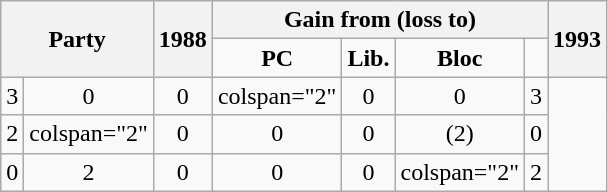<table class="wikitable" style="text-align:center" align="center">
<tr>
<th rowspan="2" colspan="2">Party</th>
<th rowspan="2">1988</th>
<th colspan="6">Gain from (loss to)</th>
<th rowspan="2">1993</th>
</tr>
<tr>
<td><strong>PC</strong></td>
<td><strong>Lib.</strong></td>
<td><strong>Bloc</strong></td>
</tr>
<tr>
<td>3</td>
<td>0</td>
<td>0</td>
<td>colspan="2" </td>
<td>0</td>
<td>0</td>
<td>3</td>
</tr>
<tr>
<td>2</td>
<td>colspan="2" </td>
<td>0</td>
<td>0</td>
<td>0</td>
<td>(2)</td>
<td>0</td>
</tr>
<tr>
<td>0</td>
<td>2</td>
<td>0</td>
<td>0</td>
<td>0</td>
<td>colspan="2" </td>
<td>2</td>
</tr>
</table>
